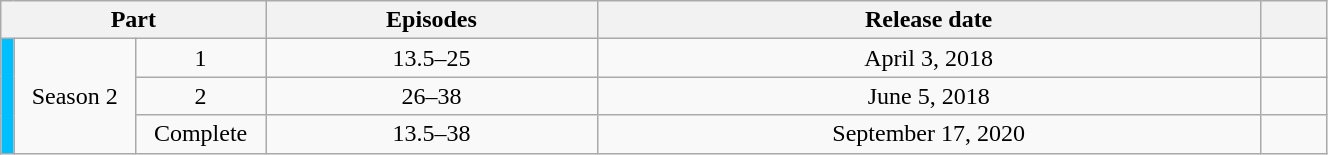<table class="wikitable" style="text-align:center; width: 70%;">
<tr>
<th colspan="3" width="20%">Part</th>
<th>Episodes</th>
<th>Release date</th>
<th width="5%"></th>
</tr>
<tr>
<td rowspan="3" width="1%" style="background: #00BFFF"></td>
<td rowspan="3">Season 2</td>
<td>1</td>
<td>13.5–25</td>
<td>April 3, 2018</td>
<td></td>
</tr>
<tr>
<td>2</td>
<td>26–38</td>
<td>June 5, 2018</td>
<td></td>
</tr>
<tr>
<td>Complete</td>
<td>13.5–38</td>
<td>September 17, 2020</td>
<td></td>
</tr>
</table>
